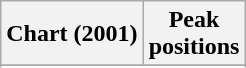<table class="wikitable">
<tr>
<th>Chart (2001)</th>
<th>Peak<br>positions</th>
</tr>
<tr>
</tr>
<tr>
</tr>
</table>
